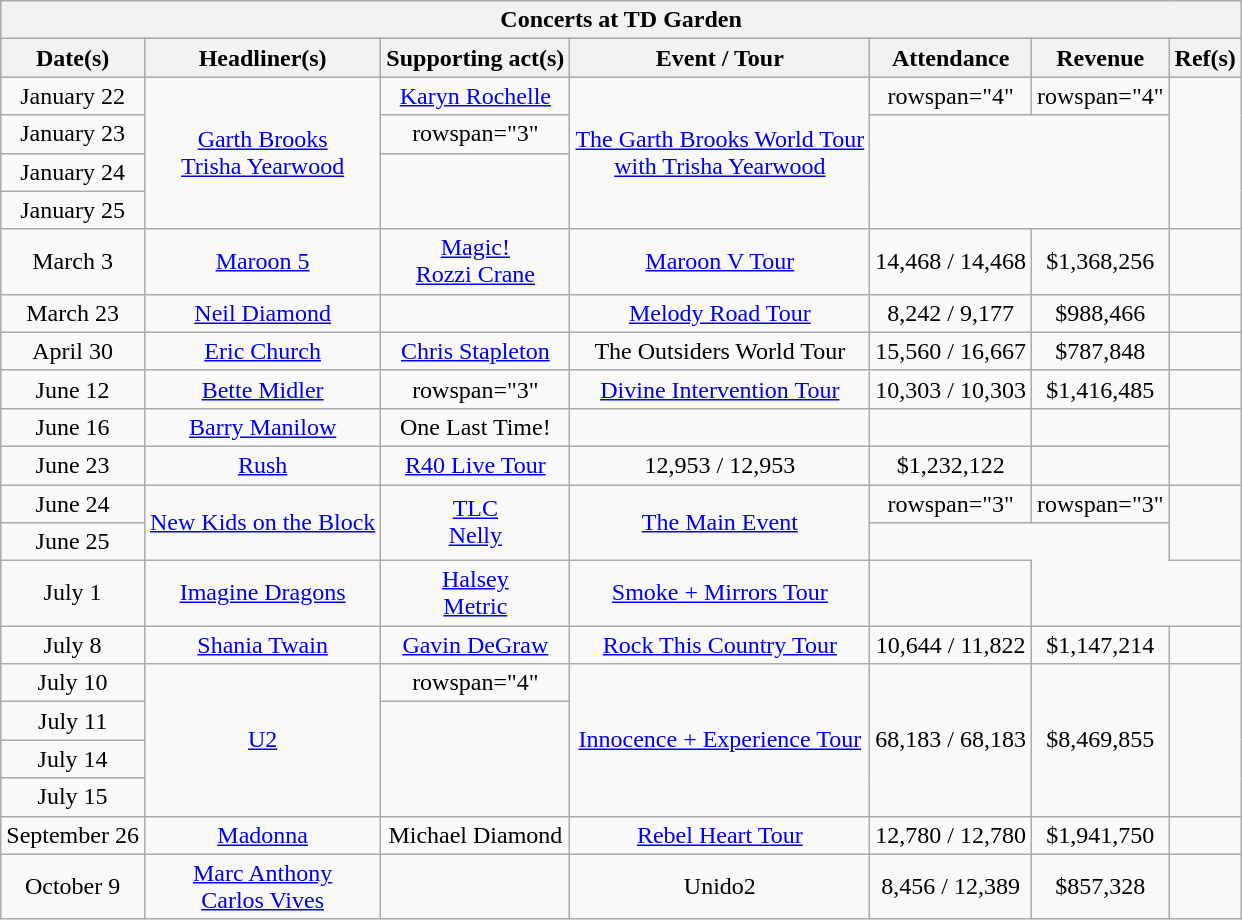<table class="wikitable mw-collapsible mw-collapsed" style="text-align:center;">
<tr>
<th colspan="7">Concerts at TD Garden</th>
</tr>
<tr>
<th>Date(s)</th>
<th>Headliner(s)</th>
<th>Supporting act(s)</th>
<th>Event / Tour</th>
<th>Attendance</th>
<th>Revenue</th>
<th>Ref(s)</th>
</tr>
<tr>
<td>January 22</td>
<td rowspan="4"><a href='#'>Garth Brooks</a><br><a href='#'>Trisha Yearwood</a></td>
<td><a href='#'>Karyn Rochelle</a></td>
<td rowspan="4"><a href='#'>The Garth Brooks World Tour<br>with Trisha Yearwood</a></td>
<td>rowspan="4" </td>
<td>rowspan="4" </td>
<td rowspan="4"></td>
</tr>
<tr>
<td>January 23</td>
<td>rowspan="3" </td>
</tr>
<tr>
<td>January 24</td>
</tr>
<tr>
<td>January 25</td>
</tr>
<tr>
<td>March 3</td>
<td><a href='#'>Maroon 5</a></td>
<td><a href='#'>Magic!</a><br><a href='#'>Rozzi Crane</a></td>
<td><a href='#'>Maroon V Tour</a></td>
<td>14,468 / 14,468</td>
<td>$1,368,256</td>
<td></td>
</tr>
<tr>
<td>March 23</td>
<td><a href='#'>Neil Diamond</a></td>
<td></td>
<td><a href='#'>Melody Road Tour</a></td>
<td>8,242 / 9,177</td>
<td>$988,466</td>
<td></td>
</tr>
<tr>
<td>April 30</td>
<td><a href='#'>Eric Church</a></td>
<td><a href='#'>Chris Stapleton</a></td>
<td>The Outsiders World Tour</td>
<td>15,560 / 16,667</td>
<td>$787,848</td>
<td></td>
</tr>
<tr>
<td>June 12</td>
<td><a href='#'>Bette Midler</a></td>
<td>rowspan="3" </td>
<td><a href='#'>Divine Intervention Tour</a></td>
<td>10,303 / 10,303</td>
<td>$1,416,485</td>
<td></td>
</tr>
<tr>
<td>June 16</td>
<td><a href='#'>Barry Manilow</a></td>
<td>One Last Time!</td>
<td></td>
<td></td>
<td></td>
</tr>
<tr>
<td>June 23</td>
<td><a href='#'>Rush</a></td>
<td><a href='#'>R40 Live Tour</a></td>
<td>12,953 / 12,953</td>
<td>$1,232,122</td>
<td></td>
</tr>
<tr>
<td>June 24</td>
<td rowspan="2"><a href='#'>New Kids on the Block</a></td>
<td rowspan="2"><a href='#'>TLC</a><br><a href='#'>Nelly</a></td>
<td rowspan="2"><a href='#'>The Main Event</a></td>
<td>rowspan="3" </td>
<td>rowspan="3" </td>
<td rowspan="2"></td>
</tr>
<tr>
<td>June 25</td>
</tr>
<tr>
<td>July 1</td>
<td><a href='#'>Imagine Dragons</a></td>
<td><a href='#'>Halsey</a><br><a href='#'>Metric</a></td>
<td><a href='#'>Smoke + Mirrors Tour</a></td>
<td></td>
</tr>
<tr>
<td>July 8</td>
<td><a href='#'>Shania Twain</a></td>
<td><a href='#'>Gavin DeGraw</a></td>
<td><a href='#'>Rock This Country Tour</a></td>
<td>10,644 / 11,822</td>
<td>$1,147,214</td>
<td></td>
</tr>
<tr>
<td>July 10</td>
<td rowspan="4"><a href='#'>U2</a></td>
<td>rowspan="4" </td>
<td rowspan="4"><a href='#'>Innocence + Experience Tour</a></td>
<td rowspan="4">68,183 / 68,183</td>
<td rowspan="4">$8,469,855</td>
<td rowspan="4"></td>
</tr>
<tr>
<td>July 11</td>
</tr>
<tr>
<td>July 14</td>
</tr>
<tr>
<td>July 15</td>
</tr>
<tr>
<td>September 26</td>
<td><a href='#'>Madonna</a></td>
<td>Michael Diamond</td>
<td><a href='#'>Rebel Heart Tour</a></td>
<td>12,780 / 12,780</td>
<td>$1,941,750</td>
<td></td>
</tr>
<tr>
<td>October 9</td>
<td><a href='#'>Marc Anthony</a><br><a href='#'>Carlos Vives</a></td>
<td></td>
<td>Unido2</td>
<td>8,456 / 12,389</td>
<td>$857,328</td>
<td></td>
</tr>
</table>
